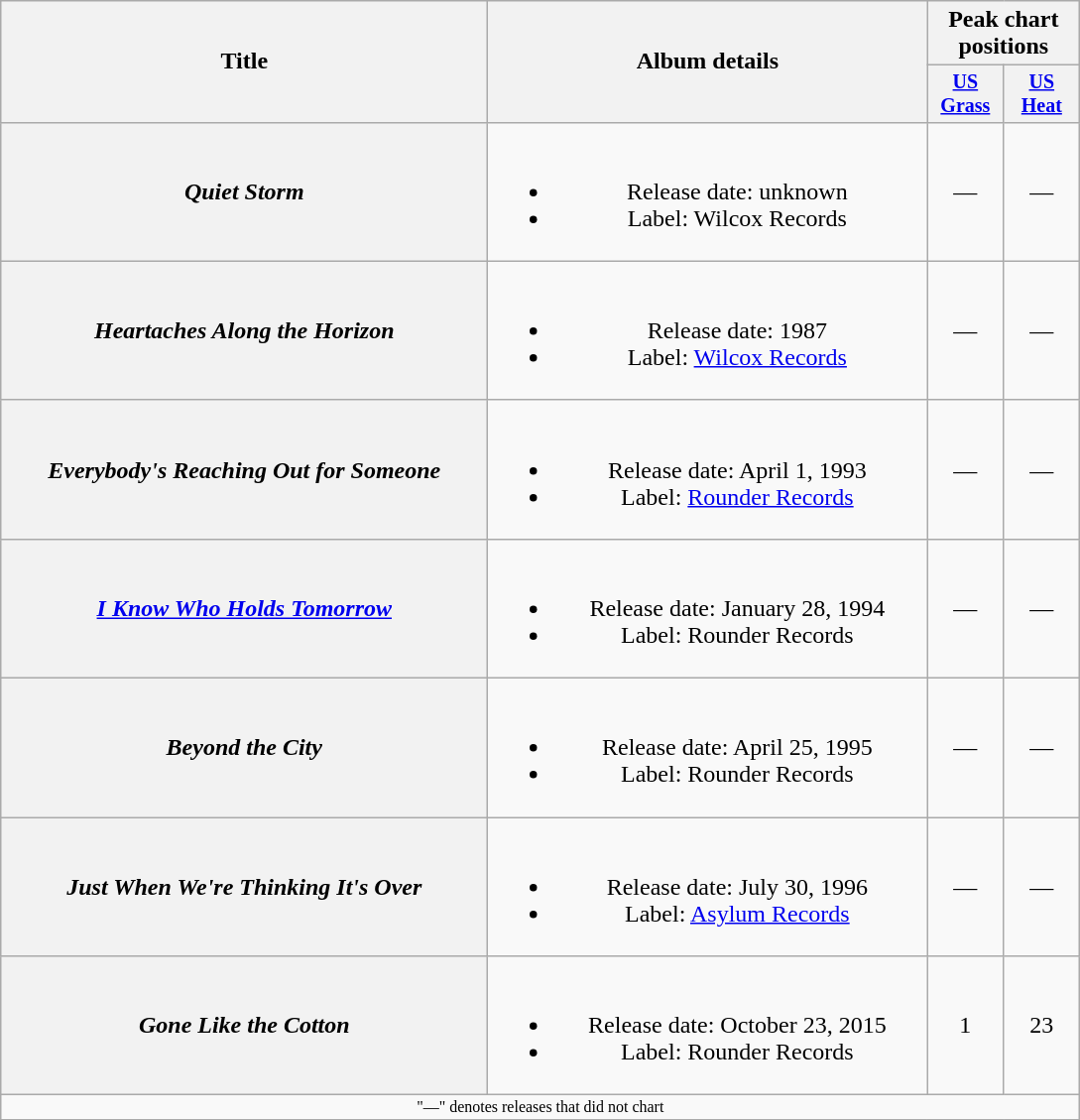<table class="wikitable plainrowheaders" style="text-align:center;">
<tr>
<th rowspan="2" style="width:20em;">Title</th>
<th rowspan="2" style="width:18em;">Album details</th>
<th colspan="2">Peak chart<br>positions</th>
</tr>
<tr style="font-size:smaller;">
<th width="45"><a href='#'>US Grass</a></th>
<th width="45"><a href='#'>US Heat</a></th>
</tr>
<tr>
<th scope="row"><em>Quiet Storm</em></th>
<td><br><ul><li>Release date: unknown</li><li>Label: Wilcox Records</li></ul></td>
<td>—</td>
<td>—</td>
</tr>
<tr>
<th scope="row"><em>Heartaches Along the Horizon</em></th>
<td><br><ul><li>Release date: 1987</li><li>Label: <a href='#'>Wilcox Records</a></li></ul></td>
<td>—</td>
<td>—</td>
</tr>
<tr>
<th scope="row"><em>Everybody's Reaching Out for Someone</em></th>
<td><br><ul><li>Release date: April 1, 1993</li><li>Label: <a href='#'>Rounder Records</a></li></ul></td>
<td>—</td>
<td>—</td>
</tr>
<tr>
<th scope="row"><em><a href='#'>I Know Who Holds Tomorrow</a></em></th>
<td><br><ul><li>Release date: January 28, 1994</li><li>Label: Rounder Records</li></ul></td>
<td>—</td>
<td>—</td>
</tr>
<tr>
<th scope="row"><em>Beyond the City</em></th>
<td><br><ul><li>Release date: April 25, 1995</li><li>Label: Rounder Records</li></ul></td>
<td>—</td>
<td>—</td>
</tr>
<tr>
<th scope="row"><em>Just When We're Thinking It's Over</em></th>
<td><br><ul><li>Release date: July 30, 1996</li><li>Label: <a href='#'>Asylum Records</a></li></ul></td>
<td>—</td>
<td>—</td>
</tr>
<tr>
<th scope="row"><em>Gone Like the Cotton</em></th>
<td><br><ul><li>Release date: October 23, 2015</li><li>Label: Rounder Records</li></ul></td>
<td>1</td>
<td>23</td>
</tr>
<tr>
<td colspan="4" style="font-size:8pt">"—" denotes releases that did not chart</td>
</tr>
<tr>
</tr>
</table>
